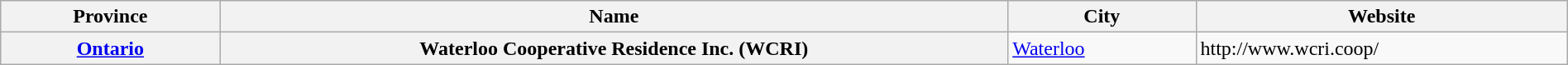<table class="wikitable" width=100%>
<tr>
<th width="14%">Province</th>
<th>Name</th>
<th width="12%">City</th>
<th>Website</th>
</tr>
<tr>
<th rowspan=1><a href='#'>Ontario</a></th>
<th>Waterloo Cooperative Residence Inc. (WCRI)</th>
<td><a href='#'>Waterloo</a></td>
<td>http://www.wcri.coop/</td>
</tr>
</table>
